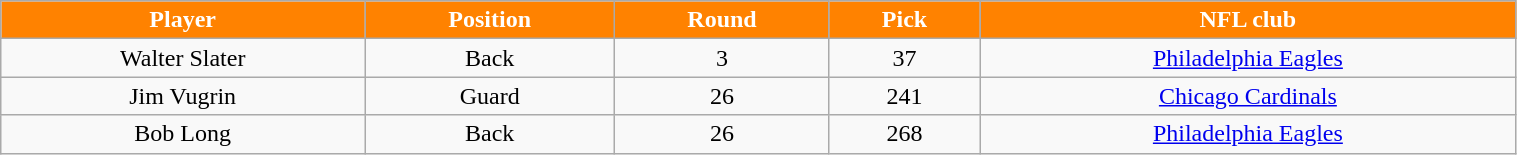<table class="wikitable" width="80%">
<tr align="center"  style="background:#FF8200;color:#FFFFFF;">
<td><strong>Player</strong></td>
<td><strong>Position</strong></td>
<td><strong>Round</strong></td>
<td><strong>Pick</strong></td>
<td><strong>NFL club</strong></td>
</tr>
<tr align="center" bgcolor="">
<td>Walter Slater</td>
<td>Back</td>
<td>3</td>
<td>37</td>
<td><a href='#'>Philadelphia Eagles</a></td>
</tr>
<tr align="center" bgcolor="">
<td>Jim Vugrin</td>
<td>Guard</td>
<td>26</td>
<td>241</td>
<td><a href='#'>Chicago Cardinals</a></td>
</tr>
<tr align="center" bgcolor="">
<td>Bob Long</td>
<td>Back</td>
<td>26</td>
<td>268</td>
<td><a href='#'>Philadelphia Eagles</a></td>
</tr>
</table>
